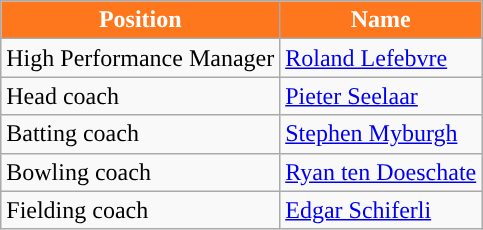<table class="wikitable">
<tr>
<th style="background:#FF771D; color:white; text-align:center;">Position</th>
<th style="background:#FF771D; color:white; text-align:center;">Name</th>
</tr>
<tr>
<td>High Performance Manager</td>
<td><a href='#'>Roland Lefebvre</a></td>
</tr>
<tr>
<td>Head coach</td>
<td><a href='#'>Pieter Seelaar</a></td>
</tr>
<tr>
<td>Batting coach</td>
<td><a href='#'>Stephen Myburgh</a></td>
</tr>
<tr>
<td>Bowling coach</td>
<td><a href='#'>Ryan ten Doeschate</a></td>
</tr>
<tr>
<td>Fielding coach</td>
<td><a href='#'>Edgar Schiferli</a></td>
</tr>
</table>
